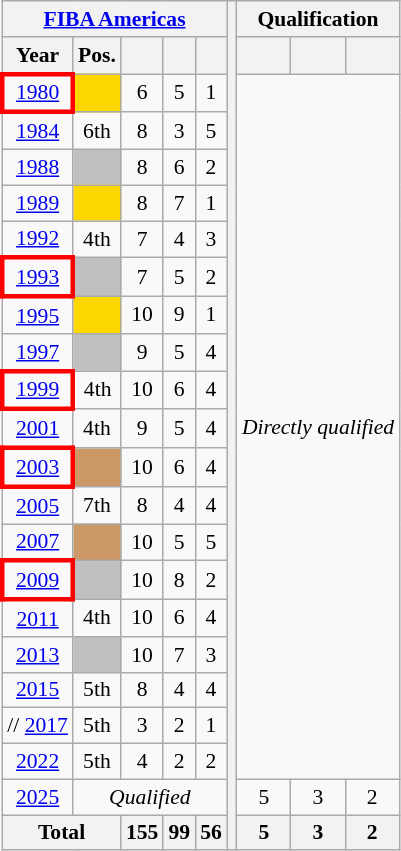<table class="wikitable" style="text-align: center;font-size:90%;">
<tr>
<th colspan=5><a href='#'>FIBA Americas</a></th>
<th rowspan=23></th>
<th colspan=8>Qualification</th>
</tr>
<tr>
<th>Year</th>
<th>Pos.</th>
<th></th>
<th></th>
<th></th>
<th></th>
<th></th>
<th></th>
</tr>
<tr>
<td style="border: 3px solid red"> <a href='#'>1980</a></td>
<td bgcolor=gold></td>
<td>6</td>
<td>5</td>
<td>1</td>
<td rowspan=19 colspan=5><em>Directly qualified</em></td>
</tr>
<tr>
<td> <a href='#'>1984</a></td>
<td>6th</td>
<td>8</td>
<td>3</td>
<td>5</td>
</tr>
<tr>
<td> <a href='#'>1988</a></td>
<td style="background:silver;"></td>
<td>8</td>
<td>6</td>
<td>2</td>
</tr>
<tr>
<td> <a href='#'>1989</a></td>
<td bgcolor=gold></td>
<td>8</td>
<td>7</td>
<td>1</td>
</tr>
<tr>
<td> <a href='#'>1992</a></td>
<td>4th</td>
<td>7</td>
<td>4</td>
<td>3</td>
</tr>
<tr>
<td style="border: 3px solid red"> <a href='#'>1993</a></td>
<td style="background:silver;"></td>
<td>7</td>
<td>5</td>
<td>2</td>
</tr>
<tr>
<td> <a href='#'>1995</a></td>
<td bgcolor=gold></td>
<td>10</td>
<td>9</td>
<td>1</td>
</tr>
<tr>
<td> <a href='#'>1997</a></td>
<td style="background:silver;"></td>
<td>9</td>
<td>5</td>
<td>4</td>
</tr>
<tr>
<td style="border: 3px solid red"> <a href='#'>1999</a></td>
<td>4th</td>
<td>10</td>
<td>6</td>
<td>4</td>
</tr>
<tr>
<td> <a href='#'>2001</a></td>
<td>4th</td>
<td>9</td>
<td>5</td>
<td>4</td>
</tr>
<tr>
<td style="border: 3px solid red"> <a href='#'>2003</a></td>
<td style="background:#c96;"></td>
<td>10</td>
<td>6</td>
<td>4</td>
</tr>
<tr>
<td> <a href='#'>2005</a></td>
<td>7th</td>
<td>8</td>
<td>4</td>
<td>4</td>
</tr>
<tr>
<td> <a href='#'>2007</a></td>
<td style="background:#c96;"></td>
<td>10</td>
<td>5</td>
<td>5</td>
</tr>
<tr>
<td style="border: 3px solid red"> <a href='#'>2009</a></td>
<td style="background:silver;"></td>
<td>10</td>
<td>8</td>
<td>2</td>
</tr>
<tr>
<td> <a href='#'>2011</a></td>
<td>4th</td>
<td>10</td>
<td>6</td>
<td>4</td>
</tr>
<tr>
<td> <a href='#'>2013</a></td>
<td style="background:silver;"></td>
<td>10</td>
<td>7</td>
<td>3</td>
</tr>
<tr>
<td> <a href='#'>2015</a></td>
<td>5th</td>
<td>8</td>
<td>4</td>
<td>4</td>
</tr>
<tr>
<td>// <a href='#'>2017</a></td>
<td>5th</td>
<td>3</td>
<td>2</td>
<td>1</td>
</tr>
<tr>
<td> <a href='#'>2022</a></td>
<td>5th</td>
<td>4</td>
<td>2</td>
<td>2</td>
</tr>
<tr>
<td> <a href='#'>2025</a></td>
<td colspan=4><em>Qualified</em></td>
<td>5</td>
<td>3</td>
<td>2</td>
</tr>
<tr>
<th colspan=2>Total</th>
<th>155</th>
<th>99</th>
<th>56</th>
<th>5</th>
<th>3</th>
<th>2</th>
</tr>
</table>
